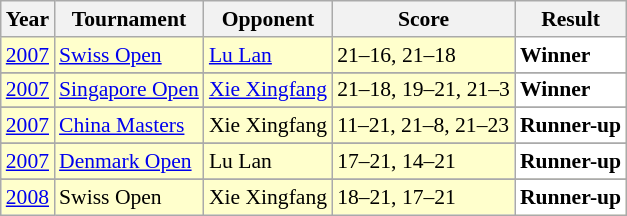<table class="sortable wikitable" style="font-size: 90%;">
<tr>
<th>Year</th>
<th>Tournament</th>
<th>Opponent</th>
<th>Score</th>
<th>Result</th>
</tr>
<tr style="background:#FFFFCC">
<td align="center"><a href='#'>2007</a></td>
<td align="left"><a href='#'>Swiss Open</a></td>
<td align="left"> <a href='#'>Lu Lan</a></td>
<td align="left">21–16, 21–18</td>
<td style="text-align:left; background:white"> <strong>Winner</strong></td>
</tr>
<tr>
</tr>
<tr style="background:#FFFFCC">
<td align="center"><a href='#'>2007</a></td>
<td align="left"><a href='#'>Singapore Open</a></td>
<td align="left"> <a href='#'>Xie Xingfang</a></td>
<td align="left">21–18, 19–21, 21–3</td>
<td style="text-align:left; background:white"> <strong>Winner</strong></td>
</tr>
<tr>
</tr>
<tr style="background:#FFFFCC">
<td align="center"><a href='#'>2007</a></td>
<td align="left"><a href='#'>China Masters</a></td>
<td align="left"> Xie Xingfang</td>
<td align="left">11–21, 21–8, 21–23</td>
<td style="text-align:left; background:white"> <strong>Runner-up</strong></td>
</tr>
<tr>
</tr>
<tr style="background:#FFFFCC">
<td align="center"><a href='#'>2007</a></td>
<td align="left"><a href='#'>Denmark Open</a></td>
<td align="left"> Lu Lan</td>
<td align="left">17–21, 14–21</td>
<td style="text-align:left; background:white"> <strong>Runner-up</strong></td>
</tr>
<tr>
</tr>
<tr style="background:#FFFFCC">
<td align="center"><a href='#'>2008</a></td>
<td align="left">Swiss Open</td>
<td align="left"> Xie Xingfang</td>
<td align="left">18–21, 17–21</td>
<td style="text-align:left; background:white"> <strong>Runner-up</strong></td>
</tr>
</table>
